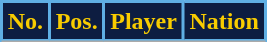<table class="wikitable sortable">
<tr>
<th style="background:#0D1D41; color:#F8CC00; border:2px solid #5FAFE4;" scope="col">No.</th>
<th style="background:#0D1D41; color:#F8CC00; border:2px solid #5FAFE4;" scope="col">Pos.</th>
<th style="background:#0D1D41; color:#F8CC00; border:2px solid #5FAFE4;" scope="col">Player</th>
<th style="background:#0D1D41; color:#F8CC00; border:2px solid #5FAFE4;" scope="col">Nation</th>
</tr>
<tr>
</tr>
</table>
